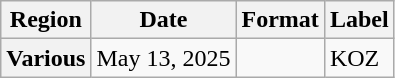<table class="wikitable plainrowheaders">
<tr>
<th scope="col">Region</th>
<th scope="col">Date</th>
<th scope="col">Format</th>
<th scope="col">Label</th>
</tr>
<tr>
<th scope="row">Various</th>
<td>May 13, 2025</td>
<td></td>
<td>KOZ</td>
</tr>
</table>
